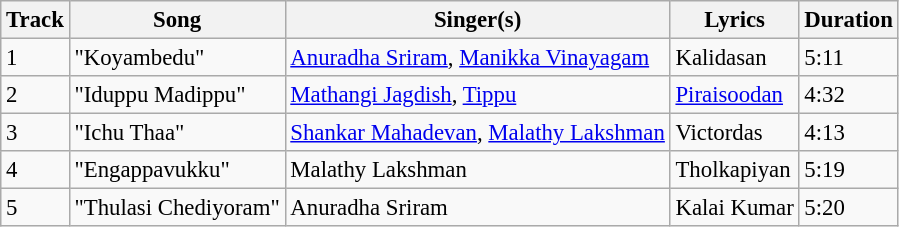<table class="wikitable" style="font-size:95%;">
<tr>
<th>Track</th>
<th>Song</th>
<th>Singer(s)</th>
<th>Lyrics</th>
<th>Duration</th>
</tr>
<tr>
<td>1</td>
<td>"Koyambedu"</td>
<td><a href='#'>Anuradha Sriram</a>, <a href='#'>Manikka Vinayagam</a></td>
<td>Kalidasan</td>
<td>5:11</td>
</tr>
<tr>
<td>2</td>
<td>"Iduppu Madippu"</td>
<td><a href='#'>Mathangi Jagdish</a>, <a href='#'>Tippu</a></td>
<td><a href='#'>Piraisoodan</a></td>
<td>4:32</td>
</tr>
<tr>
<td>3</td>
<td>"Ichu Thaa"</td>
<td><a href='#'>Shankar Mahadevan</a>, <a href='#'>Malathy Lakshman</a></td>
<td>Victordas</td>
<td>4:13</td>
</tr>
<tr>
<td>4</td>
<td>"Engappavukku"</td>
<td>Malathy Lakshman</td>
<td>Tholkapiyan</td>
<td>5:19</td>
</tr>
<tr>
<td>5</td>
<td>"Thulasi Chediyoram"</td>
<td>Anuradha Sriram</td>
<td>Kalai Kumar</td>
<td>5:20</td>
</tr>
</table>
